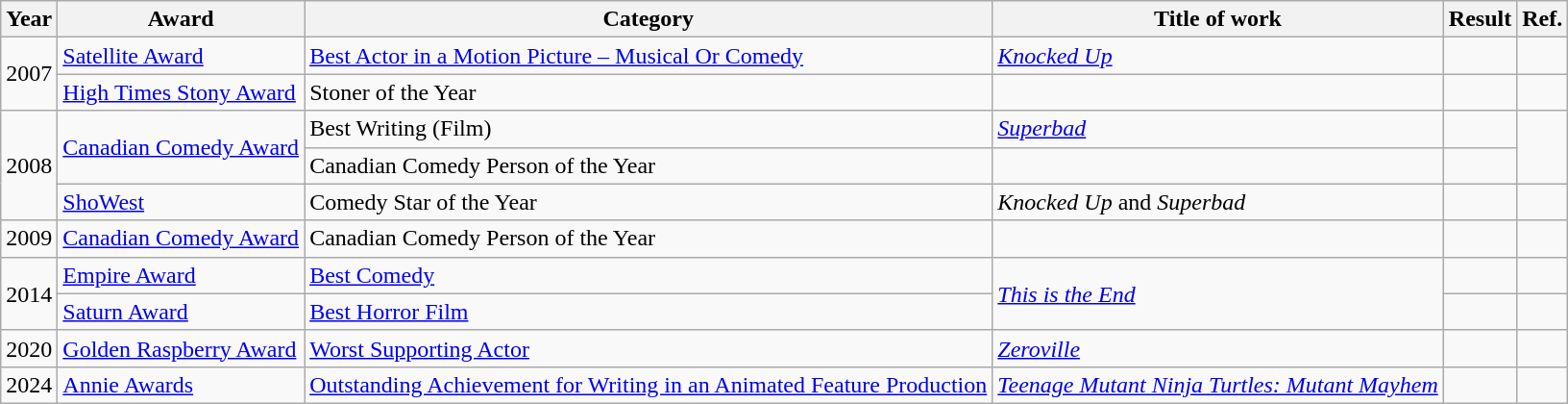<table class="wikitable sortable">
<tr>
<th>Year</th>
<th>Award</th>
<th>Category</th>
<th>Title of work</th>
<th>Result</th>
<th class="unsortable">Ref.</th>
</tr>
<tr>
<td rowspan="2" align="center">2007</td>
<td><a href='#'>Satellite Award</a></td>
<td><a href='#'>Best Actor in a Motion Picture – Musical Or Comedy</a></td>
<td><em><a href='#'>Knocked Up</a></em></td>
<td></td>
<td align="center"></td>
</tr>
<tr>
<td><a href='#'>High Times Stony Award</a></td>
<td>Stoner of the Year</td>
<td></td>
<td></td>
<td align="center"></td>
</tr>
<tr>
<td rowspan="3" align="center">2008</td>
<td rowspan="2"><a href='#'>Canadian Comedy Award</a></td>
<td>Best Writing (Film)</td>
<td><em><a href='#'>Superbad</a></em></td>
<td></td>
<td rowspan="2" align="center"></td>
</tr>
<tr>
<td>Canadian Comedy Person of the Year</td>
<td></td>
<td></td>
</tr>
<tr>
<td><a href='#'>ShoWest</a></td>
<td>Comedy Star of the Year</td>
<td><em>Knocked Up</em> and <em>Superbad</em></td>
<td></td>
<td align="center"></td>
</tr>
<tr>
<td align="center">2009</td>
<td><a href='#'>Canadian Comedy Award</a></td>
<td>Canadian Comedy Person of the Year</td>
<td></td>
<td></td>
<td align="center"></td>
</tr>
<tr>
<td rowspan=2 align="center">2014</td>
<td><a href='#'>Empire Award</a></td>
<td><a href='#'>Best Comedy</a></td>
<td rowspan=2><em><a href='#'>This is the End</a></em></td>
<td></td>
<td align="center"></td>
</tr>
<tr>
<td><a href='#'>Saturn Award</a></td>
<td><a href='#'>Best Horror Film</a></td>
<td></td>
<td align="center"></td>
</tr>
<tr>
<td align="center">2020</td>
<td><a href='#'>Golden Raspberry Award</a></td>
<td><a href='#'>Worst Supporting Actor</a></td>
<td><em><a href='#'>Zeroville</a></em></td>
<td></td>
<td align="center"></td>
</tr>
<tr>
<td align="center">2024</td>
<td><a href='#'>Annie Awards</a></td>
<td><a href='#'>Outstanding Achievement for Writing in an Animated Feature Production</a></td>
<td><em><a href='#'>Teenage Mutant Ninja Turtles: Mutant Mayhem</a></em></td>
<td></td>
<td align="center"></td>
</tr>
</table>
